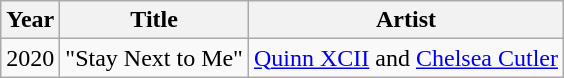<table class="wikitable">
<tr>
<th>Year</th>
<th>Title</th>
<th>Artist</th>
</tr>
<tr>
<td>2020</td>
<td>"Stay Next to Me"</td>
<td><a href='#'>Quinn XCII</a> and <a href='#'>Chelsea Cutler</a></td>
</tr>
</table>
